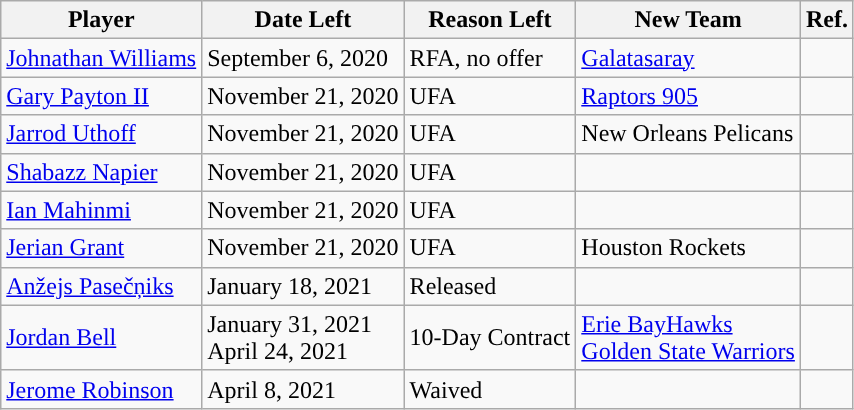<table class="wikitable sortable sortable">
<tr>
<th>Player</th>
<th>Date Left</th>
<th>Reason Left</th>
<th>New Team</th>
<th>Ref.</th>
</tr>
<tr>
<td><a href='#'>Johnathan Williams</a></td>
<td>September 6, 2020</td>
<td>RFA, no offer</td>
<td> <a href='#'>Galatasaray</a></td>
<td></td>
</tr>
<tr>
<td><a href='#'>Gary Payton II</a></td>
<td>November 21, 2020</td>
<td>UFA</td>
<td><a href='#'>Raptors 905</a></td>
<td></td>
</tr>
<tr>
<td><a href='#'>Jarrod Uthoff</a></td>
<td>November 21, 2020</td>
<td>UFA</td>
<td>New Orleans Pelicans</td>
<td></td>
</tr>
<tr>
<td><a href='#'>Shabazz Napier</a></td>
<td>November 21, 2020</td>
<td>UFA</td>
<td></td>
<td></td>
</tr>
<tr>
<td><a href='#'>Ian Mahinmi</a></td>
<td>November 21, 2020</td>
<td>UFA</td>
<td></td>
<td></td>
</tr>
<tr>
<td><a href='#'>Jerian Grant</a></td>
<td>November 21, 2020</td>
<td>UFA</td>
<td>Houston Rockets</td>
<td></td>
</tr>
<tr>
<td><a href='#'>Anžejs Pasečņiks</a></td>
<td>January 18, 2021</td>
<td>Released</td>
<td></td>
<td></td>
</tr>
<tr>
<td><a href='#'>Jordan Bell</a></td>
<td>January 31, 2021 <br> April 24, 2021</td>
<td>10-Day Contract</td>
<td><a href='#'>Erie BayHawks</a> <br> <a href='#'>Golden State Warriors</a></td>
<td></td>
</tr>
<tr>
<td><a href='#'>Jerome Robinson</a></td>
<td>April 8, 2021</td>
<td>Waived</td>
<td></td>
<td></td>
</tr>
</table>
